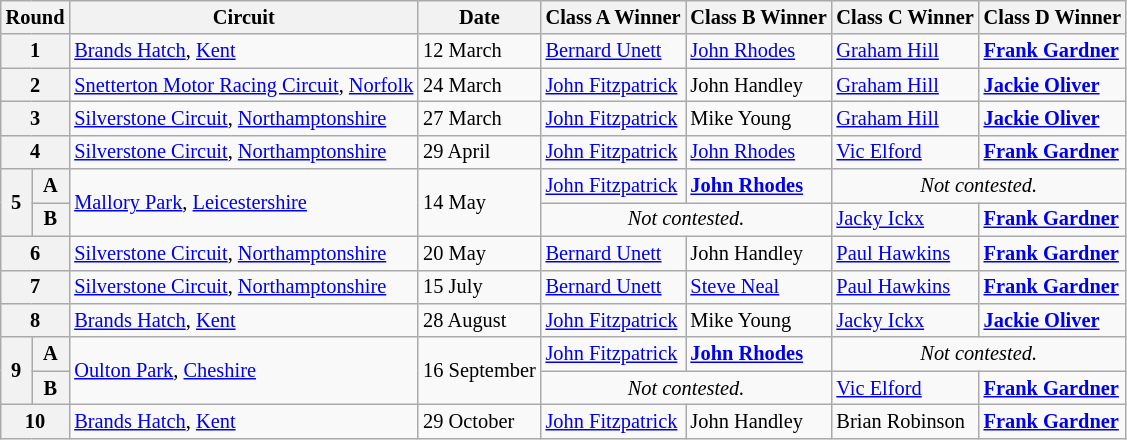<table class="wikitable" style="font-size: 85%;">
<tr>
<th colspan=2>Round</th>
<th>Circuit</th>
<th>Date</th>
<th>Class A Winner</th>
<th>Class B Winner</th>
<th>Class C Winner</th>
<th>Class D Winner</th>
</tr>
<tr>
<th colspan=2>1</th>
<td><a href='#'>Brands Hatch</a>, <a href='#'>Kent</a></td>
<td>12 March</td>
<td> <a href='#'>Bernard Unett</a></td>
<td> <a href='#'>John Rhodes</a></td>
<td> <a href='#'>Graham Hill</a></td>
<td> <strong><a href='#'>Frank Gardner</a></strong></td>
</tr>
<tr>
<th colspan=2>2</th>
<td><a href='#'>Snetterton Motor Racing Circuit</a>, <a href='#'>Norfolk</a></td>
<td>24 March</td>
<td> <a href='#'>John Fitzpatrick</a></td>
<td> John Handley</td>
<td> <a href='#'>Graham Hill</a></td>
<td> <strong><a href='#'>Jackie Oliver</a></strong></td>
</tr>
<tr>
<th colspan=2>3</th>
<td><a href='#'>Silverstone Circuit</a>, <a href='#'>Northamptonshire</a></td>
<td>27 March</td>
<td> <a href='#'>John Fitzpatrick</a></td>
<td> Mike Young</td>
<td> <a href='#'>Graham Hill</a></td>
<td> <strong><a href='#'>Jackie Oliver</a></strong></td>
</tr>
<tr>
<th colspan=2>4</th>
<td><a href='#'>Silverstone Circuit</a>, <a href='#'>Northamptonshire</a></td>
<td>29 April</td>
<td> <a href='#'>John Fitzpatrick</a></td>
<td> <a href='#'>John Rhodes</a></td>
<td> <a href='#'>Vic Elford</a></td>
<td> <strong><a href='#'>Frank Gardner</a></strong></td>
</tr>
<tr>
<th rowspan=2>5</th>
<th>A</th>
<td rowspan=2><a href='#'>Mallory Park</a>, <a href='#'>Leicestershire</a></td>
<td rowspan=2>14 May</td>
<td> <a href='#'>John Fitzpatrick</a></td>
<td> <strong><a href='#'>John Rhodes</a></strong></td>
<td colspan=2 align=center><em>Not contested.</em></td>
</tr>
<tr>
<th>B</th>
<td colspan=2 align=center><em>Not contested.</em></td>
<td> <a href='#'>Jacky Ickx</a></td>
<td> <strong><a href='#'>Frank Gardner</a></strong></td>
</tr>
<tr>
<th colspan=2>6</th>
<td><a href='#'>Silverstone Circuit</a>, <a href='#'>Northamptonshire</a></td>
<td>20 May</td>
<td> <a href='#'>Bernard Unett</a></td>
<td> John Handley</td>
<td> <a href='#'>Paul Hawkins</a></td>
<td> <strong><a href='#'>Frank Gardner</a></strong></td>
</tr>
<tr>
<th colspan=2>7</th>
<td><a href='#'>Silverstone Circuit</a>, <a href='#'>Northamptonshire</a></td>
<td>15 July</td>
<td> <a href='#'>Bernard Unett</a></td>
<td> <a href='#'>Steve Neal</a></td>
<td> <a href='#'>Paul Hawkins</a></td>
<td> <strong><a href='#'>Frank Gardner</a></strong></td>
</tr>
<tr>
<th colspan=2>8</th>
<td><a href='#'>Brands Hatch</a>, <a href='#'>Kent</a></td>
<td>28 August</td>
<td> <a href='#'>John Fitzpatrick</a></td>
<td> Mike Young</td>
<td> <a href='#'>Jacky Ickx</a></td>
<td> <strong><a href='#'>Jackie Oliver</a></strong></td>
</tr>
<tr>
<th rowspan=2>9</th>
<th>A</th>
<td rowspan=2><a href='#'>Oulton Park</a>, <a href='#'>Cheshire</a></td>
<td rowspan=2>16 September</td>
<td> <a href='#'>John Fitzpatrick</a></td>
<td> <strong><a href='#'>John Rhodes</a></strong></td>
<td colspan=2 align=center><em>Not contested.</em></td>
</tr>
<tr>
<th>B</th>
<td colspan=2 align=center><em>Not contested.</em></td>
<td> <a href='#'>Vic Elford</a></td>
<td> <strong><a href='#'>Frank Gardner</a></strong></td>
</tr>
<tr>
<th colspan=2>10</th>
<td><a href='#'>Brands Hatch</a>, <a href='#'>Kent</a></td>
<td>29 October</td>
<td> <a href='#'>John Fitzpatrick</a></td>
<td> John Handley</td>
<td> Brian Robinson</td>
<td> <strong><a href='#'>Frank Gardner</a></strong></td>
</tr>
</table>
